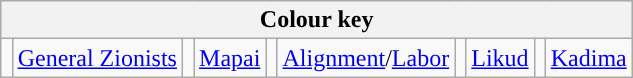<table class="wikitable" align="right">
<tr>
<th colspan=15>Colour key</th>
</tr>
<tr>
<td style="background-color:"></td>
<td><a href='#'>General Zionists</a></td>
<td style="background-color:"></td>
<td><a href='#'>Mapai</a></td>
<td style="background-color:"></td>
<td><a href='#'>Alignment</a>/<a href='#'>Labor</a></td>
<td style="background-color:"></td>
<td><a href='#'>Likud</a></td>
<td style="background-color:"></td>
<td><a href='#'>Kadima</a></td>
</tr>
</table>
